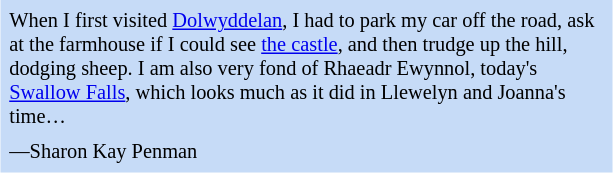<table class="toccolours" style="float: right; margin-left: 1em; margin-right: 2em; font-size: 85%; background:#c6dbf7; color:black; width:30em; max-width: 35%;" cellspacing="5">
<tr>
<td style="text-align: left;">When I first visited <a href='#'>Dolwyddelan</a>, I had to park my car off the road, ask at the farmhouse if I could see <a href='#'>the castle</a>, and then trudge up the hill, dodging sheep. I am also very fond of Rhaeadr Ewynnol, today's <a href='#'>Swallow Falls</a>, which looks much as it did in Llewelyn and Joanna's time…</td>
</tr>
<tr>
<td style="text"-align: left;">—Sharon Kay Penman</td>
</tr>
</table>
